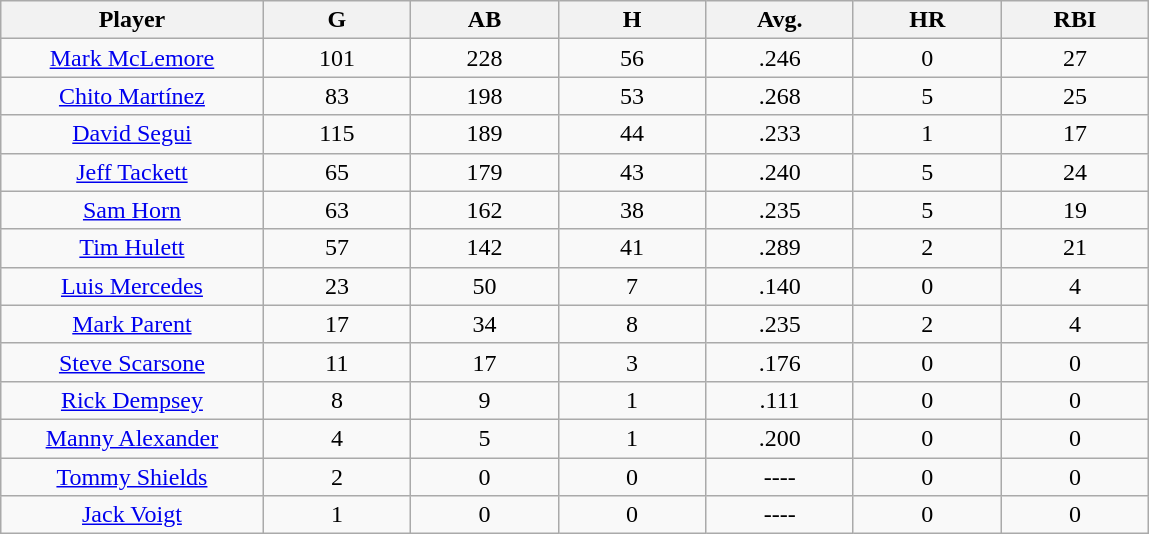<table class="wikitable sortable">
<tr>
<th bgcolor="#DDDDFF" width="16%">Player</th>
<th bgcolor="#DDDDFF" width="9%">G</th>
<th bgcolor="#DDDDFF" width="9%">AB</th>
<th bgcolor="#DDDDFF" width="9%">H</th>
<th bgcolor="#DDDDFF" width="9%">Avg.</th>
<th bgcolor="#DDDDFF" width="9%">HR</th>
<th bgcolor="#DDDDFF" width="9%">RBI</th>
</tr>
<tr align="center">
<td><a href='#'>Mark McLemore</a></td>
<td>101</td>
<td>228</td>
<td>56</td>
<td>.246</td>
<td>0</td>
<td>27</td>
</tr>
<tr align="center">
<td><a href='#'>Chito Martínez</a></td>
<td>83</td>
<td>198</td>
<td>53</td>
<td>.268</td>
<td>5</td>
<td>25</td>
</tr>
<tr align="center">
<td><a href='#'>David Segui</a></td>
<td>115</td>
<td>189</td>
<td>44</td>
<td>.233</td>
<td>1</td>
<td>17</td>
</tr>
<tr align="center">
<td><a href='#'>Jeff Tackett</a></td>
<td>65</td>
<td>179</td>
<td>43</td>
<td>.240</td>
<td>5</td>
<td>24</td>
</tr>
<tr align="center">
<td><a href='#'>Sam Horn</a></td>
<td>63</td>
<td>162</td>
<td>38</td>
<td>.235</td>
<td>5</td>
<td>19</td>
</tr>
<tr align="center">
<td><a href='#'>Tim Hulett</a></td>
<td>57</td>
<td>142</td>
<td>41</td>
<td>.289</td>
<td>2</td>
<td>21</td>
</tr>
<tr align="center">
<td><a href='#'>Luis Mercedes</a></td>
<td>23</td>
<td>50</td>
<td>7</td>
<td>.140</td>
<td>0</td>
<td>4</td>
</tr>
<tr align="center">
<td><a href='#'>Mark Parent</a></td>
<td>17</td>
<td>34</td>
<td>8</td>
<td>.235</td>
<td>2</td>
<td>4</td>
</tr>
<tr align="center">
<td><a href='#'>Steve Scarsone</a></td>
<td>11</td>
<td>17</td>
<td>3</td>
<td>.176</td>
<td>0</td>
<td>0</td>
</tr>
<tr align="center">
<td><a href='#'>Rick Dempsey</a></td>
<td>8</td>
<td>9</td>
<td>1</td>
<td>.111</td>
<td>0</td>
<td>0</td>
</tr>
<tr align="center">
<td><a href='#'>Manny Alexander</a></td>
<td>4</td>
<td>5</td>
<td>1</td>
<td>.200</td>
<td>0</td>
<td>0</td>
</tr>
<tr align="center">
<td><a href='#'>Tommy Shields</a></td>
<td>2</td>
<td>0</td>
<td>0</td>
<td>----</td>
<td>0</td>
<td>0</td>
</tr>
<tr align="center">
<td><a href='#'>Jack Voigt</a></td>
<td>1</td>
<td>0</td>
<td>0</td>
<td>----</td>
<td>0</td>
<td>0</td>
</tr>
</table>
